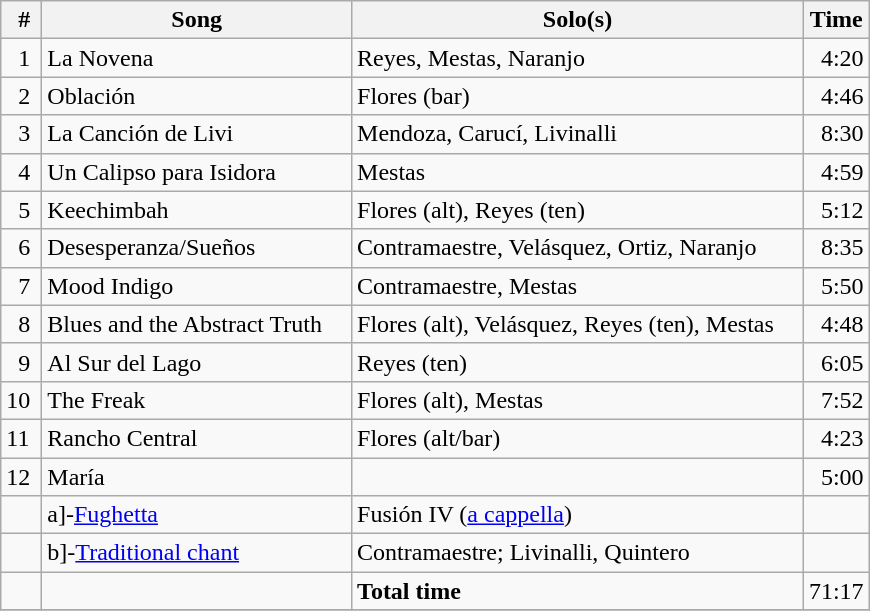<table class="wikitable">
<tr>
<th>  # </th>
<th>Song</th>
<th>Solo(s)</th>
<th>Time</th>
</tr>
<tr>
<td>  1</td>
<td>La Novena</td>
<td>Reyes, Mestas, Naranjo</td>
<td>  4:20</td>
</tr>
<tr>
<td>  2</td>
<td>Oblación</td>
<td>Flores (bar)</td>
<td>  4:46</td>
</tr>
<tr>
<td>  3</td>
<td>La Canción de Livi</td>
<td>Mendoza, Carucí, Livinalli</td>
<td>  8:30</td>
</tr>
<tr>
<td>  4</td>
<td>Un Calipso para Isidora</td>
<td>Mestas</td>
<td>  4:59</td>
</tr>
<tr>
<td>  5</td>
<td>Keechimbah</td>
<td>Flores (alt), Reyes (ten)</td>
<td>  5:12</td>
</tr>
<tr>
<td>  6</td>
<td>Desesperanza/Sueños</td>
<td>Contramaestre, Velásquez, Ortiz, Naranjo</td>
<td>  8:35</td>
</tr>
<tr>
<td>  7</td>
<td>Mood Indigo</td>
<td>Contramaestre, Mestas</td>
<td>  5:50</td>
</tr>
<tr>
<td>  8</td>
<td>Blues and the Abstract Truth     </td>
<td>Flores (alt), Velásquez, Reyes (ten), Mestas    </td>
<td>  4:48</td>
</tr>
<tr>
<td>  9</td>
<td>Al Sur del Lago</td>
<td>Reyes (ten)</td>
<td>  6:05</td>
</tr>
<tr>
<td>10</td>
<td>The Freak</td>
<td>Flores (alt), Mestas</td>
<td>  7:52</td>
</tr>
<tr>
<td>11</td>
<td>Rancho Central</td>
<td>Flores (alt/bar)</td>
<td>  4:23</td>
</tr>
<tr>
<td>12</td>
<td>María</td>
<td></td>
<td>  5:00</td>
</tr>
<tr>
<td></td>
<td>a]-<a href='#'>Fughetta</a></td>
<td>Fusión IV (<a href='#'>a cappella</a>)</td>
<td></td>
</tr>
<tr>
<td></td>
<td>b]-<a href='#'>Traditional chant</a></td>
<td>Contramaestre; Livinalli, Quintero</td>
</tr>
<tr>
<td></td>
<td></td>
<td><strong>Total time</strong></td>
<td>71:17</td>
</tr>
<tr>
</tr>
</table>
